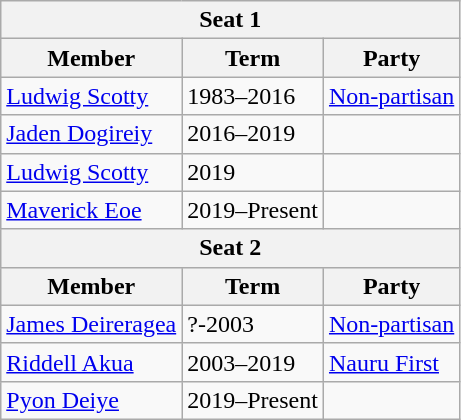<table class="wikitable">
<tr>
<th colspan="3">Seat 1</th>
</tr>
<tr>
<th>Member</th>
<th>Term</th>
<th>Party</th>
</tr>
<tr>
<td><a href='#'>Ludwig Scotty</a></td>
<td>1983–2016</td>
<td><a href='#'>Non-partisan</a></td>
</tr>
<tr>
<td><a href='#'>Jaden Dogireiy</a></td>
<td>2016–2019</td>
<td></td>
</tr>
<tr>
<td><a href='#'>Ludwig Scotty</a></td>
<td>2019</td>
<td></td>
</tr>
<tr>
<td><a href='#'>Maverick Eoe</a></td>
<td>2019–Present</td>
<td></td>
</tr>
<tr>
<th colspan="3">Seat 2</th>
</tr>
<tr>
<th>Member</th>
<th>Term</th>
<th>Party</th>
</tr>
<tr>
<td><a href='#'>James Deireragea</a></td>
<td>?-2003</td>
<td><a href='#'>Non-partisan</a></td>
</tr>
<tr>
<td><a href='#'>Riddell Akua</a></td>
<td>2003–2019</td>
<td><a href='#'>Nauru First</a></td>
</tr>
<tr>
<td><a href='#'>Pyon Deiye</a></td>
<td>2019–Present</td>
<td></td>
</tr>
</table>
